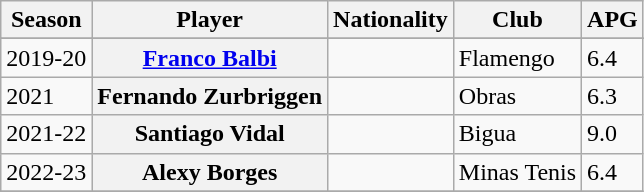<table class="wikitable plainrowheaders sortable" summary="Year (sortable), Player (sortable), Position (sortable), Nationality (sortable) and Team (sortable)">
<tr>
<th scope="col">Season</th>
<th scope="col">Player</th>
<th scope="col">Nationality</th>
<th scope="col">Club</th>
<th scope="col">APG</th>
</tr>
<tr>
</tr>
<tr>
<td>2019-20</td>
<th scope="row"><a href='#'>Franco Balbi</a></th>
<td></td>
<td> Flamengo</td>
<td>6.4</td>
</tr>
<tr>
<td>2021</td>
<th scope="row">Fernando Zurbriggen</th>
<td></td>
<td> Obras</td>
<td>6.3</td>
</tr>
<tr>
<td>2021-22</td>
<th scope="row">Santiago Vidal</th>
<td></td>
<td> Bigua</td>
<td>9.0</td>
</tr>
<tr>
<td>2022-23</td>
<th scope="row">Alexy Borges</th>
<td></td>
<td> Minas Tenis</td>
<td>6.4</td>
</tr>
<tr>
</tr>
</table>
